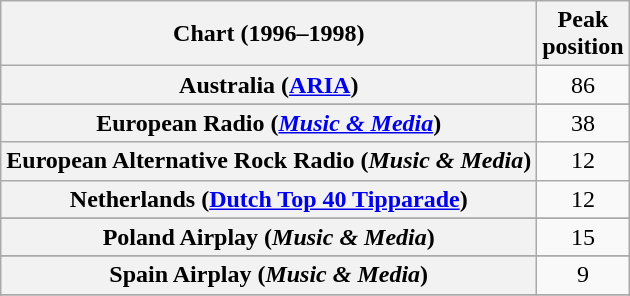<table class="wikitable sortable plainrowheaders" style="text-align:center">
<tr>
<th>Chart (1996–1998)</th>
<th>Peak<br>position</th>
</tr>
<tr>
<th scope="row">Australia (<a href='#'>ARIA</a>)</th>
<td>86</td>
</tr>
<tr>
</tr>
<tr>
</tr>
<tr>
</tr>
<tr>
<th scope="row">European Radio (<em><a href='#'>Music & Media</a></em>)</th>
<td>38</td>
</tr>
<tr>
<th scope="row">European Alternative Rock Radio (<em>Music & Media</em>)</th>
<td>12</td>
</tr>
<tr>
<th scope="row">Netherlands (<a href='#'>Dutch Top 40 Tipparade</a>)</th>
<td>12</td>
</tr>
<tr>
</tr>
<tr>
<th scope="row">Poland Airplay (<em>Music & Media</em>)</th>
<td>15</td>
</tr>
<tr>
</tr>
<tr>
<th scope="row">Spain Airplay (<em>Music & Media</em>)</th>
<td>9</td>
</tr>
<tr>
</tr>
<tr>
</tr>
<tr>
</tr>
<tr>
</tr>
<tr>
</tr>
<tr>
</tr>
<tr>
</tr>
</table>
